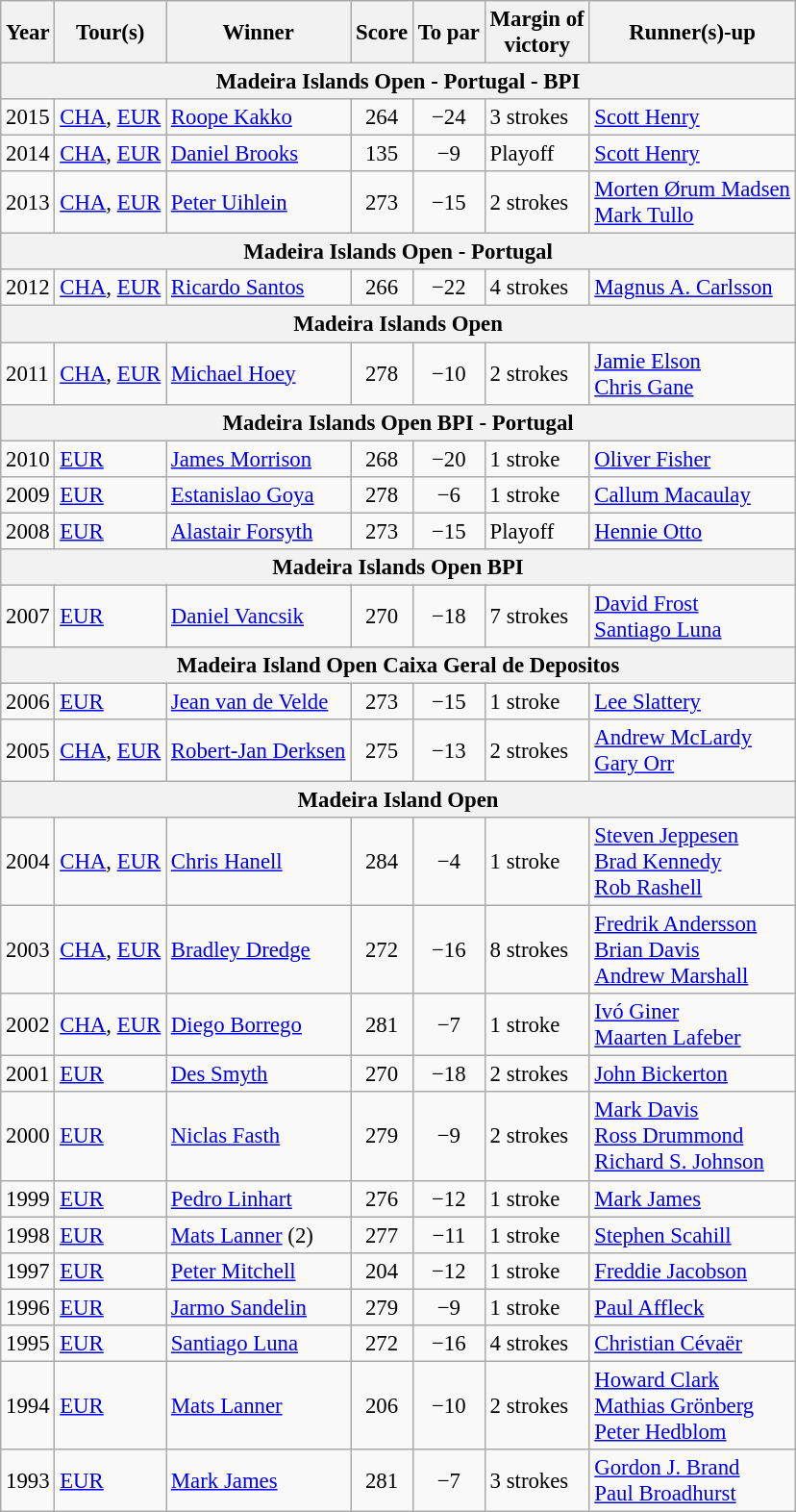<table class=wikitable style="font-size:95%">
<tr>
<th>Year</th>
<th>Tour(s)</th>
<th>Winner</th>
<th>Score</th>
<th>To par</th>
<th>Margin of<br>victory</th>
<th>Runner(s)-up</th>
</tr>
<tr>
<th colspan=7>Madeira Islands Open - Portugal - BPI</th>
</tr>
<tr>
<td>2015</td>
<td><a href='#'>CHA</a>, <a href='#'>EUR</a></td>
<td> <a href='#'>Roope Kakko</a></td>
<td align=center>264</td>
<td align=center>−24</td>
<td>3 strokes</td>
<td> <a href='#'>Scott Henry</a></td>
</tr>
<tr>
<td>2014</td>
<td><a href='#'>CHA</a>, <a href='#'>EUR</a></td>
<td> <a href='#'>Daniel Brooks</a></td>
<td align=center>135</td>
<td align=center>−9</td>
<td>Playoff</td>
<td> <a href='#'>Scott Henry</a></td>
</tr>
<tr>
<td>2013</td>
<td><a href='#'>CHA</a>, <a href='#'>EUR</a></td>
<td> <a href='#'>Peter Uihlein</a></td>
<td align=center>273</td>
<td align=center>−15</td>
<td>2 strokes</td>
<td> <a href='#'>Morten Ørum Madsen</a><br> <a href='#'>Mark Tullo</a></td>
</tr>
<tr>
<th colspan=7>Madeira Islands Open - Portugal</th>
</tr>
<tr>
<td>2012</td>
<td><a href='#'>CHA</a>, <a href='#'>EUR</a></td>
<td> <a href='#'>Ricardo Santos</a></td>
<td align=center>266</td>
<td align=center>−22</td>
<td>4 strokes</td>
<td> <a href='#'>Magnus A. Carlsson</a></td>
</tr>
<tr>
<th colspan=7>Madeira Islands Open</th>
</tr>
<tr>
<td>2011</td>
<td><a href='#'>CHA</a>, <a href='#'>EUR</a></td>
<td> <a href='#'>Michael Hoey</a></td>
<td align=center>278</td>
<td align=center>−10</td>
<td>2 strokes</td>
<td> <a href='#'>Jamie Elson</a><br> <a href='#'>Chris Gane</a></td>
</tr>
<tr>
<th colspan=7>Madeira Islands Open BPI - Portugal</th>
</tr>
<tr>
<td>2010</td>
<td><a href='#'>EUR</a></td>
<td> <a href='#'>James Morrison</a></td>
<td align=center>268</td>
<td align=center>−20</td>
<td>1 stroke</td>
<td> <a href='#'>Oliver Fisher</a></td>
</tr>
<tr>
<td>2009</td>
<td><a href='#'>EUR</a></td>
<td> <a href='#'>Estanislao Goya</a></td>
<td align=center>278</td>
<td align=center>−6</td>
<td>1 stroke</td>
<td> <a href='#'>Callum Macaulay</a></td>
</tr>
<tr>
<td>2008</td>
<td><a href='#'>EUR</a></td>
<td> <a href='#'>Alastair Forsyth</a></td>
<td align=center>273</td>
<td align=center>−15</td>
<td>Playoff</td>
<td> <a href='#'>Hennie Otto</a></td>
</tr>
<tr>
<th colspan=7>Madeira Islands Open BPI</th>
</tr>
<tr>
<td>2007</td>
<td><a href='#'>EUR</a></td>
<td> <a href='#'>Daniel Vancsik</a></td>
<td align=center>270</td>
<td align=center>−18</td>
<td>7 strokes</td>
<td> <a href='#'>David Frost</a><br> <a href='#'>Santiago Luna</a></td>
</tr>
<tr>
<th colspan=7>Madeira Island Open Caixa Geral de Depositos</th>
</tr>
<tr>
<td>2006</td>
<td><a href='#'>EUR</a></td>
<td> <a href='#'>Jean van de Velde</a></td>
<td align=center>273</td>
<td align=center>−15</td>
<td>1 stroke</td>
<td> <a href='#'>Lee Slattery</a></td>
</tr>
<tr>
<td>2005</td>
<td><a href='#'>CHA</a>, <a href='#'>EUR</a></td>
<td> <a href='#'>Robert-Jan Derksen</a></td>
<td align=center>275</td>
<td align=center>−13</td>
<td>2 strokes</td>
<td> <a href='#'>Andrew McLardy</a><br> <a href='#'>Gary Orr</a></td>
</tr>
<tr>
<th colspan=7>Madeira Island Open</th>
</tr>
<tr>
<td>2004</td>
<td><a href='#'>CHA</a>, <a href='#'>EUR</a></td>
<td> <a href='#'>Chris Hanell</a></td>
<td align=center>284</td>
<td align=center>−4</td>
<td>1 stroke</td>
<td> <a href='#'>Steven Jeppesen</a><br> <a href='#'>Brad Kennedy</a><br> <a href='#'>Rob Rashell</a></td>
</tr>
<tr>
<td>2003</td>
<td><a href='#'>CHA</a>, <a href='#'>EUR</a></td>
<td> <a href='#'>Bradley Dredge</a></td>
<td align=center>272</td>
<td align=center>−16</td>
<td>8 strokes</td>
<td> <a href='#'>Fredrik Andersson</a><br> <a href='#'>Brian Davis</a><br> <a href='#'>Andrew Marshall</a></td>
</tr>
<tr>
<td>2002</td>
<td><a href='#'>CHA</a>, <a href='#'>EUR</a></td>
<td> <a href='#'>Diego Borrego</a></td>
<td align=center>281</td>
<td align=center>−7</td>
<td>1 stroke</td>
<td> <a href='#'>Ivó Giner</a><br> <a href='#'>Maarten Lafeber</a></td>
</tr>
<tr>
<td>2001</td>
<td><a href='#'>EUR</a></td>
<td> <a href='#'>Des Smyth</a></td>
<td align=center>270</td>
<td align=center>−18</td>
<td>2 strokes</td>
<td> <a href='#'>John Bickerton</a></td>
</tr>
<tr>
<td>2000</td>
<td><a href='#'>EUR</a></td>
<td> <a href='#'>Niclas Fasth</a></td>
<td align=center>279</td>
<td align=center>−9</td>
<td>2 strokes</td>
<td> <a href='#'>Mark Davis</a><br> <a href='#'>Ross Drummond</a><br> <a href='#'>Richard S. Johnson</a></td>
</tr>
<tr>
<td>1999</td>
<td><a href='#'>EUR</a></td>
<td> <a href='#'>Pedro Linhart</a></td>
<td align=center>276</td>
<td align=center>−12</td>
<td>1 stroke</td>
<td> <a href='#'>Mark James</a></td>
</tr>
<tr>
<td>1998</td>
<td><a href='#'>EUR</a></td>
<td> <a href='#'>Mats Lanner</a> (2)</td>
<td align=center>277</td>
<td align=center>−11</td>
<td>1 stroke</td>
<td> <a href='#'>Stephen Scahill</a></td>
</tr>
<tr>
<td>1997</td>
<td><a href='#'>EUR</a></td>
<td> <a href='#'>Peter Mitchell</a></td>
<td align=center>204</td>
<td align=center>−12</td>
<td>1 stroke</td>
<td> <a href='#'>Freddie Jacobson</a></td>
</tr>
<tr>
<td>1996</td>
<td><a href='#'>EUR</a></td>
<td> <a href='#'>Jarmo Sandelin</a></td>
<td align=center>279</td>
<td align=center>−9</td>
<td>1 stroke</td>
<td> <a href='#'>Paul Affleck</a></td>
</tr>
<tr>
<td>1995</td>
<td><a href='#'>EUR</a></td>
<td> <a href='#'>Santiago Luna</a></td>
<td align=center>272</td>
<td align=center>−16</td>
<td>4 strokes</td>
<td> <a href='#'>Christian Cévaër</a></td>
</tr>
<tr>
<td>1994</td>
<td><a href='#'>EUR</a></td>
<td> <a href='#'>Mats Lanner</a></td>
<td align=center>206</td>
<td align=center>−10</td>
<td>2 strokes</td>
<td> <a href='#'>Howard Clark</a><br> <a href='#'>Mathias Grönberg</a><br> <a href='#'>Peter Hedblom</a></td>
</tr>
<tr>
<td>1993</td>
<td><a href='#'>EUR</a></td>
<td> <a href='#'>Mark James</a></td>
<td align=center>281</td>
<td align=center>−7</td>
<td>3 strokes</td>
<td> <a href='#'>Gordon J. Brand</a><br> <a href='#'>Paul Broadhurst</a></td>
</tr>
</table>
